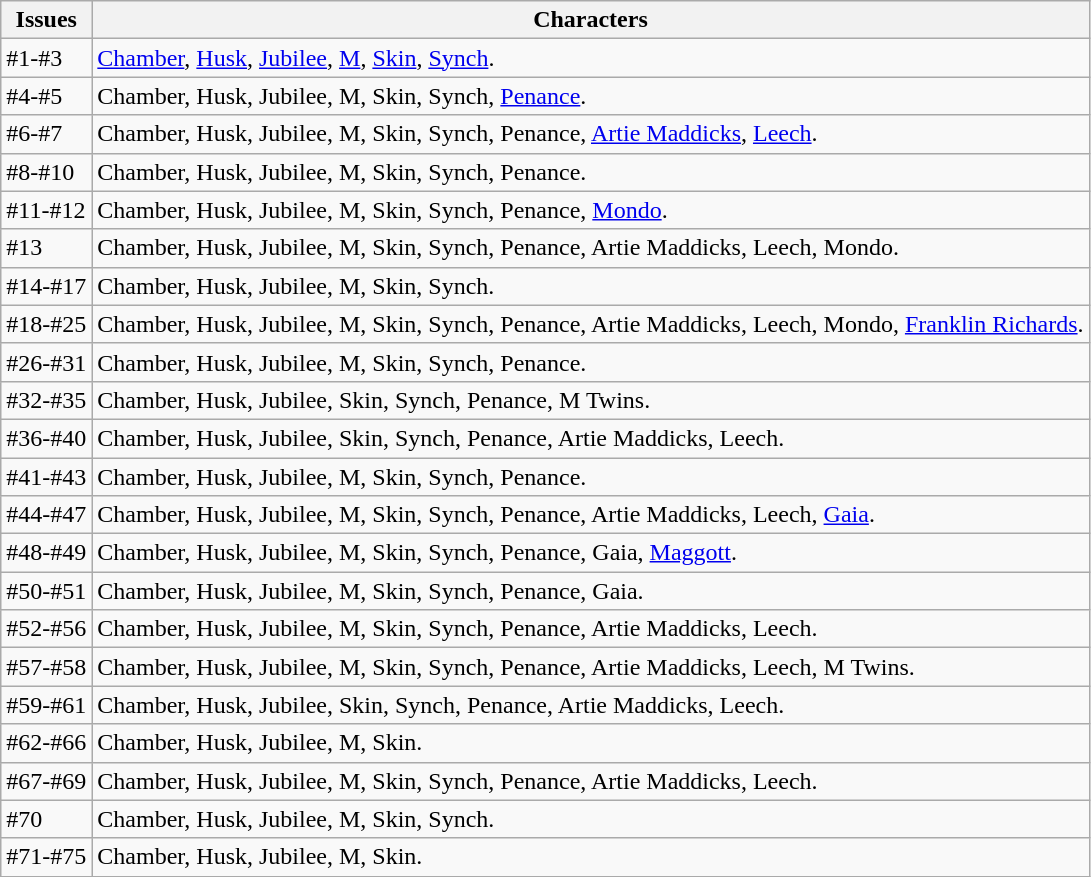<table class="wikitable plainrowheaders" style="text-align:left;" border="1">
<tr>
<th scope="col">Issues</th>
<th scope="col">Characters</th>
</tr>
<tr>
<td>#1-#3</td>
<td><a href='#'>Chamber</a>, <a href='#'>Husk</a>, <a href='#'>Jubilee</a>, <a href='#'>M</a>, <a href='#'>Skin</a>, <a href='#'>Synch</a>.</td>
</tr>
<tr>
<td>#4-#5</td>
<td>Chamber, Husk, Jubilee, M, Skin, Synch, <a href='#'>Penance</a>.</td>
</tr>
<tr>
<td>#6-#7</td>
<td>Chamber, Husk, Jubilee, M, Skin, Synch, Penance, <a href='#'>Artie Maddicks</a>, <a href='#'>Leech</a>.</td>
</tr>
<tr>
<td>#8-#10</td>
<td>Chamber, Husk, Jubilee, M, Skin, Synch, Penance.</td>
</tr>
<tr>
<td>#11-#12</td>
<td>Chamber, Husk, Jubilee, M, Skin, Synch, Penance, <a href='#'>Mondo</a>.</td>
</tr>
<tr>
<td>#13</td>
<td>Chamber, Husk, Jubilee, M, Skin, Synch, Penance, Artie Maddicks, Leech, Mondo.</td>
</tr>
<tr>
<td>#14-#17</td>
<td>Chamber, Husk, Jubilee, M, Skin, Synch.</td>
</tr>
<tr>
<td>#18-#25</td>
<td>Chamber, Husk, Jubilee, M, Skin, Synch, Penance, Artie Maddicks, Leech, Mondo, <a href='#'>Franklin Richards</a>.</td>
</tr>
<tr>
<td>#26-#31</td>
<td>Chamber, Husk, Jubilee, M, Skin, Synch, Penance.</td>
</tr>
<tr>
<td>#32-#35</td>
<td>Chamber, Husk, Jubilee, Skin, Synch, Penance, M Twins.</td>
</tr>
<tr>
<td>#36-#40</td>
<td>Chamber, Husk, Jubilee, Skin, Synch, Penance, Artie Maddicks, Leech.</td>
</tr>
<tr>
<td>#41-#43</td>
<td>Chamber, Husk, Jubilee, M, Skin, Synch, Penance.</td>
</tr>
<tr>
<td>#44-#47</td>
<td>Chamber, Husk, Jubilee, M, Skin, Synch, Penance, Artie Maddicks, Leech, <a href='#'>Gaia</a>.</td>
</tr>
<tr>
<td>#48-#49</td>
<td>Chamber, Husk, Jubilee, M, Skin, Synch, Penance, Gaia, <a href='#'>Maggott</a>.</td>
</tr>
<tr>
<td>#50-#51</td>
<td>Chamber, Husk, Jubilee, M, Skin, Synch, Penance, Gaia.</td>
</tr>
<tr>
<td>#52-#56</td>
<td>Chamber, Husk, Jubilee, M, Skin, Synch, Penance, Artie Maddicks, Leech.</td>
</tr>
<tr>
<td>#57-#58</td>
<td>Chamber, Husk, Jubilee, M, Skin, Synch, Penance, Artie Maddicks, Leech, M Twins.</td>
</tr>
<tr>
<td>#59-#61</td>
<td>Chamber, Husk, Jubilee, Skin, Synch, Penance, Artie Maddicks, Leech.</td>
</tr>
<tr>
<td>#62-#66</td>
<td>Chamber, Husk, Jubilee, M, Skin.</td>
</tr>
<tr>
<td>#67-#69</td>
<td>Chamber, Husk, Jubilee, M, Skin, Synch, Penance, Artie Maddicks, Leech.</td>
</tr>
<tr>
<td>#70</td>
<td>Chamber, Husk, Jubilee, M, Skin, Synch.</td>
</tr>
<tr>
<td>#71-#75</td>
<td>Chamber, Husk, Jubilee, M, Skin.</td>
</tr>
</table>
